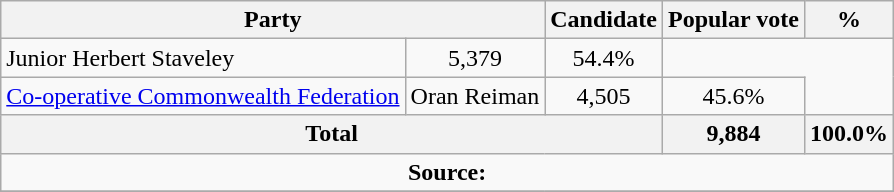<table class="wikitable">
<tr>
<th colspan="2">Party</th>
<th>Candidate</th>
<th>Popular vote</th>
<th>%</th>
</tr>
<tr>
<td> Junior Herbert Staveley</td>
<td align=center>5,379</td>
<td align=center>54.4%</td>
</tr>
<tr>
<td><a href='#'>Co-operative Commonwealth Federation</a></td>
<td>Oran Reiman</td>
<td align=center>4,505</td>
<td align=center>45.6%</td>
</tr>
<tr>
<th colspan=3>Total</th>
<th>9,884</th>
<th>100.0%</th>
</tr>
<tr>
<td align="center" colspan=5><strong>Source:</strong> </td>
</tr>
<tr>
</tr>
</table>
